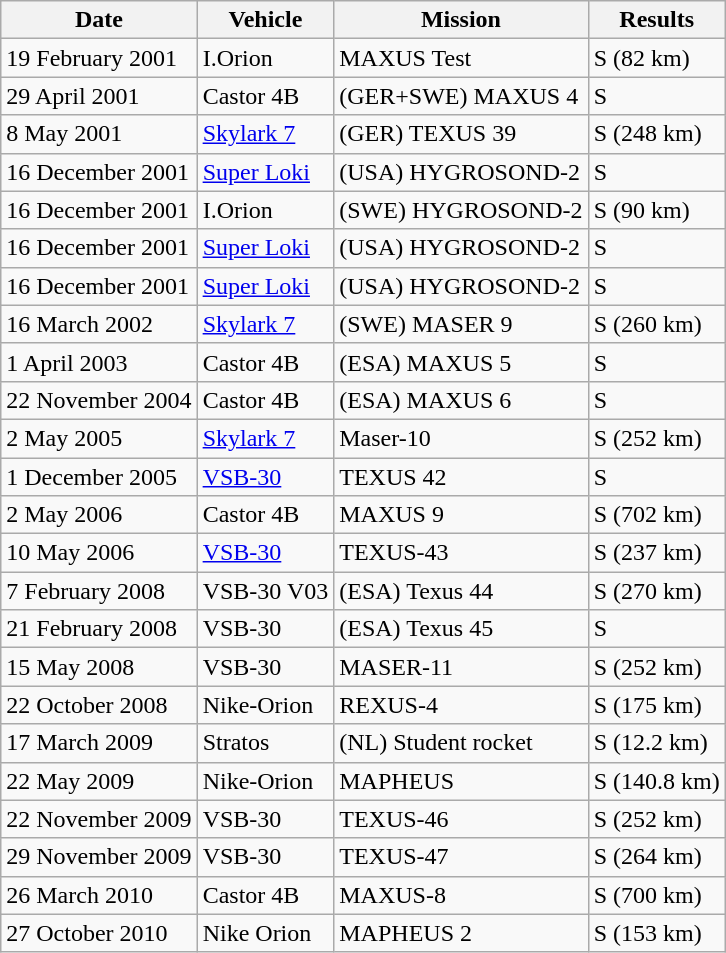<table class="wikitable small">
<tr>
<th>Date</th>
<th>Vehicle</th>
<th>Mission</th>
<th>Results</th>
</tr>
<tr>
<td>19 February 2001</td>
<td>I.Orion</td>
<td>MAXUS Test</td>
<td>S (82 km)</td>
</tr>
<tr>
<td>29 April 2001</td>
<td>Castor 4B</td>
<td>(GER+SWE) MAXUS 4</td>
<td>S</td>
</tr>
<tr>
<td>8 May 2001</td>
<td><a href='#'>Skylark 7</a></td>
<td>(GER) TEXUS 39</td>
<td>S (248 km)</td>
</tr>
<tr>
<td>16 December 2001</td>
<td><a href='#'>Super Loki</a></td>
<td>(USA) HYGROSOND-2</td>
<td>S</td>
</tr>
<tr>
<td>16 December 2001</td>
<td>I.Orion</td>
<td>(SWE) HYGROSOND-2</td>
<td>S (90 km)</td>
</tr>
<tr>
<td>16 December 2001</td>
<td><a href='#'>Super Loki</a></td>
<td>(USA) HYGROSOND-2</td>
<td>S</td>
</tr>
<tr>
<td>16 December 2001</td>
<td><a href='#'>Super Loki</a></td>
<td>(USA) HYGROSOND-2</td>
<td>S</td>
</tr>
<tr>
<td>16 March 2002</td>
<td><a href='#'>Skylark 7</a></td>
<td>(SWE) MASER 9</td>
<td>S (260 km)</td>
</tr>
<tr>
<td>1 April 2003</td>
<td>Castor 4B</td>
<td>(ESA) MAXUS 5</td>
<td>S</td>
</tr>
<tr>
<td>22 November 2004</td>
<td>Castor 4B</td>
<td>(ESA) MAXUS 6</td>
<td>S</td>
</tr>
<tr>
<td>2 May 2005</td>
<td><a href='#'>Skylark 7</a></td>
<td>Maser-10</td>
<td>S (252 km)</td>
</tr>
<tr>
<td>1 December 2005</td>
<td><a href='#'>VSB-30</a></td>
<td>TEXUS 42</td>
<td>S</td>
</tr>
<tr>
<td>2 May 2006</td>
<td>Castor 4B</td>
<td>MAXUS 9</td>
<td>S (702 km)</td>
</tr>
<tr>
<td>10 May 2006</td>
<td><a href='#'>VSB-30</a></td>
<td>TEXUS-43</td>
<td>S (237 km)</td>
</tr>
<tr>
<td>7 February 2008</td>
<td>VSB-30 V03</td>
<td>(ESA) Texus 44</td>
<td>S (270 km)</td>
</tr>
<tr>
<td>21 February 2008</td>
<td>VSB-30</td>
<td>(ESA) Texus 45</td>
<td>S</td>
</tr>
<tr>
<td>15 May 2008</td>
<td>VSB-30</td>
<td>MASER-11</td>
<td>S (252 km)</td>
</tr>
<tr>
<td>22 October 2008</td>
<td>Nike-Orion</td>
<td>REXUS-4</td>
<td>S (175 km)</td>
</tr>
<tr>
<td>17 March 2009</td>
<td>Stratos</td>
<td>(NL) Student rocket</td>
<td>S (12.2 km)</td>
</tr>
<tr>
<td>22 May 2009</td>
<td>Nike-Orion</td>
<td>MAPHEUS</td>
<td>S (140.8 km)</td>
</tr>
<tr>
<td>22 November 2009</td>
<td>VSB-30</td>
<td>TEXUS-46</td>
<td>S (252 km)</td>
</tr>
<tr>
<td>29 November 2009</td>
<td>VSB-30</td>
<td>TEXUS-47</td>
<td>S (264 km)</td>
</tr>
<tr>
<td>26 March 2010</td>
<td>Castor 4B</td>
<td>MAXUS-8</td>
<td>S (700 km)</td>
</tr>
<tr>
<td>27 October 2010</td>
<td>Nike Orion</td>
<td>MAPHEUS 2</td>
<td>S (153 km)</td>
</tr>
</table>
